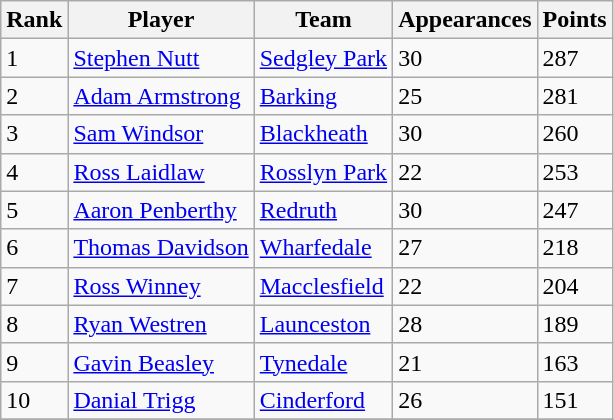<table class="wikitable">
<tr>
<th>Rank</th>
<th>Player</th>
<th>Team</th>
<th>Appearances</th>
<th>Points</th>
</tr>
<tr>
<td>1</td>
<td> <a href='#'>Stephen Nutt</a></td>
<td><a href='#'>Sedgley Park</a></td>
<td>30</td>
<td>287</td>
</tr>
<tr>
<td>2</td>
<td> <a href='#'>Adam Armstrong</a></td>
<td><a href='#'>Barking</a></td>
<td>25</td>
<td>281</td>
</tr>
<tr>
<td>3</td>
<td> <a href='#'>Sam Windsor</a></td>
<td><a href='#'>Blackheath</a></td>
<td>30</td>
<td>260</td>
</tr>
<tr>
<td>4</td>
<td> <a href='#'>Ross Laidlaw</a></td>
<td><a href='#'>Rosslyn Park</a></td>
<td>22</td>
<td>253</td>
</tr>
<tr>
<td>5</td>
<td> <a href='#'>Aaron Penberthy</a></td>
<td><a href='#'>Redruth</a></td>
<td>30</td>
<td>247</td>
</tr>
<tr>
<td>6</td>
<td> <a href='#'>Thomas Davidson</a></td>
<td><a href='#'>Wharfedale</a></td>
<td>27</td>
<td>218</td>
</tr>
<tr>
<td>7</td>
<td> <a href='#'>Ross Winney</a></td>
<td><a href='#'>Macclesfield</a></td>
<td>22</td>
<td>204</td>
</tr>
<tr>
<td>8</td>
<td> <a href='#'>Ryan Westren</a></td>
<td><a href='#'>Launceston</a></td>
<td>28</td>
<td>189</td>
</tr>
<tr>
<td>9</td>
<td> <a href='#'>Gavin Beasley</a></td>
<td><a href='#'>Tynedale</a></td>
<td>21</td>
<td>163</td>
</tr>
<tr>
<td>10</td>
<td> <a href='#'>Danial Trigg</a></td>
<td><a href='#'>Cinderford</a></td>
<td>26</td>
<td>151</td>
</tr>
<tr>
</tr>
</table>
